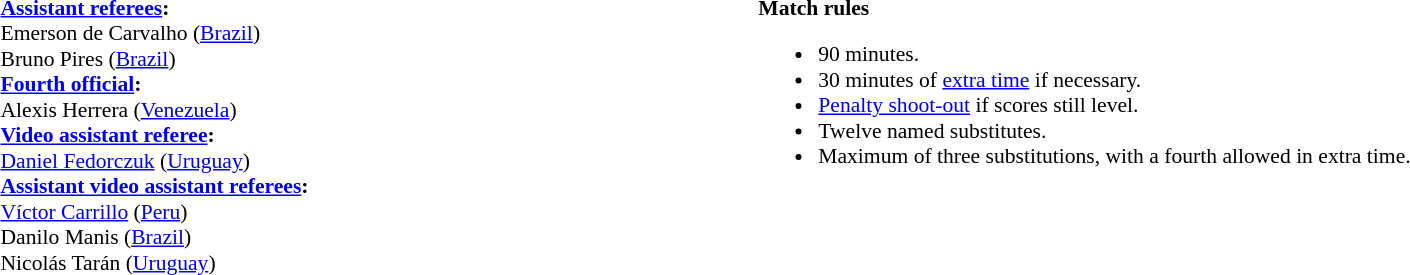<table width=100% style="font-size:90%">
<tr>
<td><br><strong><a href='#'>Assistant referees</a>:</strong>
<br>Emerson de Carvalho (<a href='#'>Brazil</a>)
<br>Bruno Pires (<a href='#'>Brazil</a>)
<br><strong><a href='#'>Fourth official</a>:</strong>
<br>Alexis Herrera (<a href='#'>Venezuela</a>)
<br><strong><a href='#'>Video assistant referee</a>:</strong>
<br><a href='#'>Daniel Fedorczuk</a> (<a href='#'>Uruguay</a>)
<br><strong><a href='#'>Assistant video assistant referees</a>:</strong>
<br><a href='#'>Víctor Carrillo</a> (<a href='#'>Peru</a>)
<br>Danilo Manis (<a href='#'>Brazil</a>)
<br>Nicolás Tarán (<a href='#'>Uruguay</a>)</td>
<td style="width:60%; vertical-align:top;"><br><strong>Match rules</strong><ul><li>90 minutes.</li><li>30 minutes of <a href='#'>extra time</a> if necessary.</li><li><a href='#'>Penalty shoot-out</a> if scores still level.</li><li>Twelve named substitutes.</li><li>Maximum of three substitutions, with a fourth allowed in extra time.</li></ul></td>
</tr>
</table>
